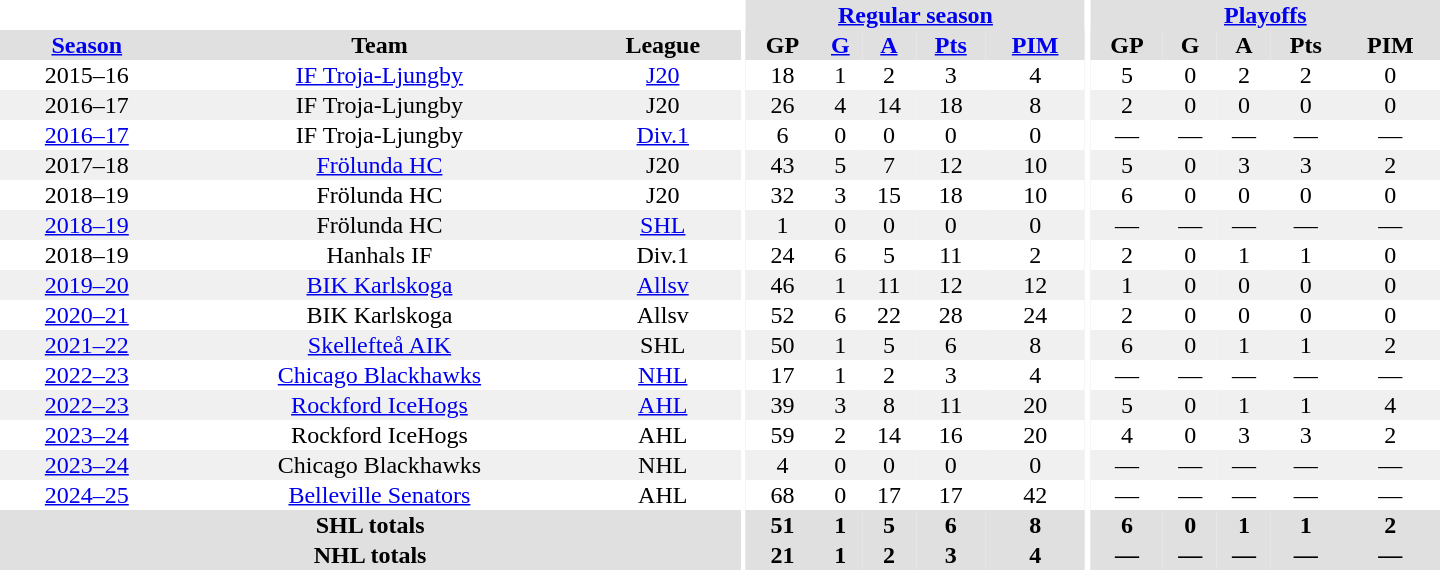<table border="0" cellpadding="1" cellspacing="0" style="text-align:center; width:60em">
<tr bgcolor="#e0e0e0">
<th colspan="3" bgcolor="#ffffff"></th>
<th rowspan="99" bgcolor="#ffffff"></th>
<th colspan="5"><a href='#'>Regular season</a></th>
<th rowspan="99" bgcolor="#ffffff"></th>
<th colspan="5"><a href='#'>Playoffs</a></th>
</tr>
<tr bgcolor="#e0e0e0">
<th><a href='#'>Season</a></th>
<th>Team</th>
<th>League</th>
<th>GP</th>
<th><a href='#'>G</a></th>
<th><a href='#'>A</a></th>
<th><a href='#'>Pts</a></th>
<th><a href='#'>PIM</a></th>
<th>GP</th>
<th>G</th>
<th>A</th>
<th>Pts</th>
<th>PIM</th>
</tr>
<tr>
<td>2015–16</td>
<td><a href='#'>IF Troja-Ljungby</a></td>
<td><a href='#'>J20</a></td>
<td>18</td>
<td>1</td>
<td>2</td>
<td>3</td>
<td>4</td>
<td>5</td>
<td>0</td>
<td>2</td>
<td>2</td>
<td>0</td>
</tr>
<tr bgcolor="#f0f0f0">
<td>2016–17</td>
<td>IF Troja-Ljungby</td>
<td>J20</td>
<td>26</td>
<td>4</td>
<td>14</td>
<td>18</td>
<td>8</td>
<td>2</td>
<td>0</td>
<td>0</td>
<td>0</td>
<td>0</td>
</tr>
<tr>
<td><a href='#'>2016–17</a></td>
<td>IF Troja-Ljungby</td>
<td><a href='#'>Div.1</a></td>
<td>6</td>
<td>0</td>
<td>0</td>
<td>0</td>
<td>0</td>
<td>—</td>
<td>—</td>
<td>—</td>
<td>—</td>
<td>—</td>
</tr>
<tr bgcolor="#f0f0f0">
<td>2017–18</td>
<td><a href='#'>Frölunda HC</a></td>
<td>J20</td>
<td>43</td>
<td>5</td>
<td>7</td>
<td>12</td>
<td>10</td>
<td>5</td>
<td>0</td>
<td>3</td>
<td>3</td>
<td>2</td>
</tr>
<tr>
<td>2018–19</td>
<td>Frölunda HC</td>
<td>J20</td>
<td>32</td>
<td>3</td>
<td>15</td>
<td>18</td>
<td>10</td>
<td>6</td>
<td>0</td>
<td>0</td>
<td>0</td>
<td>0</td>
</tr>
<tr bgcolor="#f0f0f0">
<td><a href='#'>2018–19</a></td>
<td>Frölunda HC</td>
<td><a href='#'>SHL</a></td>
<td>1</td>
<td>0</td>
<td>0</td>
<td>0</td>
<td>0</td>
<td>—</td>
<td>—</td>
<td>—</td>
<td>—</td>
<td>—</td>
</tr>
<tr>
<td 2018–19 Hockeyettan season>2018–19</td>
<td>Hanhals IF</td>
<td>Div.1</td>
<td>24</td>
<td>6</td>
<td>5</td>
<td>11</td>
<td>2</td>
<td>2</td>
<td>0</td>
<td>1</td>
<td>1</td>
<td>0</td>
</tr>
<tr bgcolor="#f0f0f0">
<td><a href='#'>2019–20</a></td>
<td><a href='#'>BIK Karlskoga</a></td>
<td><a href='#'>Allsv</a></td>
<td>46</td>
<td>1</td>
<td>11</td>
<td>12</td>
<td>12</td>
<td>1</td>
<td>0</td>
<td>0</td>
<td>0</td>
<td>0</td>
</tr>
<tr>
<td><a href='#'>2020–21</a></td>
<td>BIK Karlskoga</td>
<td>Allsv</td>
<td>52</td>
<td>6</td>
<td>22</td>
<td>28</td>
<td>24</td>
<td>2</td>
<td>0</td>
<td>0</td>
<td>0</td>
<td>0</td>
</tr>
<tr bgcolor="#f0f0f0">
<td><a href='#'>2021–22</a></td>
<td><a href='#'>Skellefteå AIK</a></td>
<td>SHL</td>
<td>50</td>
<td>1</td>
<td>5</td>
<td>6</td>
<td>8</td>
<td>6</td>
<td>0</td>
<td>1</td>
<td>1</td>
<td>2</td>
</tr>
<tr>
<td><a href='#'>2022–23</a></td>
<td><a href='#'>Chicago Blackhawks</a></td>
<td><a href='#'>NHL</a></td>
<td>17</td>
<td>1</td>
<td>2</td>
<td>3</td>
<td>4</td>
<td>—</td>
<td>—</td>
<td>—</td>
<td>—</td>
<td>—</td>
</tr>
<tr bgcolor="#f0f0f0">
<td><a href='#'>2022–23</a></td>
<td><a href='#'>Rockford IceHogs</a></td>
<td><a href='#'>AHL</a></td>
<td>39</td>
<td>3</td>
<td>8</td>
<td>11</td>
<td>20</td>
<td>5</td>
<td>0</td>
<td>1</td>
<td>1</td>
<td>4</td>
</tr>
<tr>
<td><a href='#'>2023–24</a></td>
<td>Rockford IceHogs</td>
<td>AHL</td>
<td>59</td>
<td>2</td>
<td>14</td>
<td>16</td>
<td>20</td>
<td>4</td>
<td>0</td>
<td>3</td>
<td>3</td>
<td>2</td>
</tr>
<tr bgcolor="#f0f0f0">
<td><a href='#'>2023–24</a></td>
<td>Chicago Blackhawks</td>
<td>NHL</td>
<td>4</td>
<td>0</td>
<td>0</td>
<td>0</td>
<td>0</td>
<td>—</td>
<td>—</td>
<td>—</td>
<td>—</td>
<td>—</td>
</tr>
<tr>
<td><a href='#'>2024–25</a></td>
<td><a href='#'>Belleville Senators</a></td>
<td>AHL</td>
<td>68</td>
<td>0</td>
<td>17</td>
<td>17</td>
<td>42</td>
<td>—</td>
<td>—</td>
<td>—</td>
<td>—</td>
<td>—</td>
</tr>
<tr bgcolor="#e0e0e0">
<th colspan="3">SHL totals</th>
<th>51</th>
<th>1</th>
<th>5</th>
<th>6</th>
<th>8</th>
<th>6</th>
<th>0</th>
<th>1</th>
<th>1</th>
<th>2</th>
</tr>
<tr bgcolor="#e0e0e0">
<th colspan="3">NHL totals</th>
<th>21</th>
<th>1</th>
<th>2</th>
<th>3</th>
<th>4</th>
<th>—</th>
<th>—</th>
<th>—</th>
<th>—</th>
<th>—</th>
</tr>
</table>
